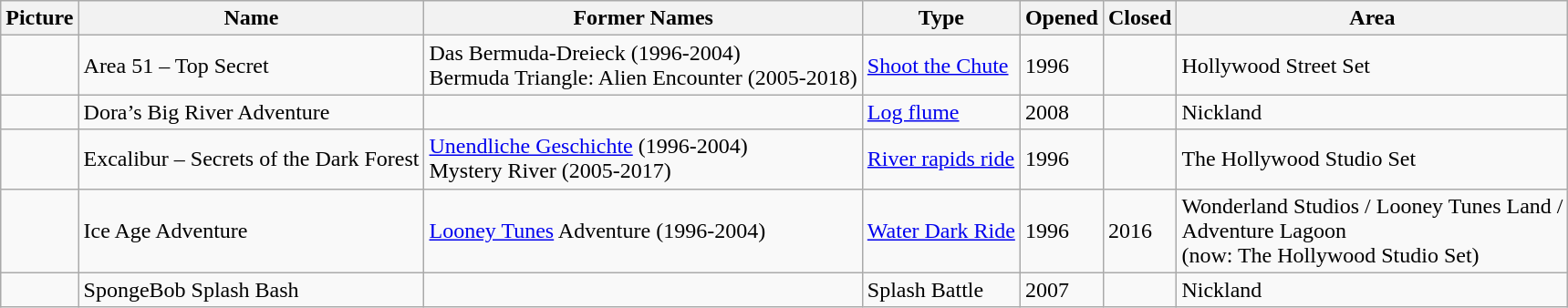<table class="wikitable">
<tr>
<th>Picture</th>
<th>Name</th>
<th>Former Names</th>
<th>Type</th>
<th>Opened</th>
<th>Closed</th>
<th>Area</th>
</tr>
<tr>
<td></td>
<td>Area 51 – Top Secret</td>
<td>Das Bermuda-Dreieck (1996-2004)<br>Bermuda Triangle: Alien Encounter (2005-2018)</td>
<td><a href='#'>Shoot the Chute</a></td>
<td>1996</td>
<td></td>
<td>Hollywood Street Set</td>
</tr>
<tr>
<td></td>
<td>Dora’s Big River Adventure</td>
<td></td>
<td><a href='#'>Log flume</a></td>
<td>2008</td>
<td></td>
<td>Nickland</td>
</tr>
<tr>
<td></td>
<td>Excalibur – Secrets of the Dark Forest</td>
<td><a href='#'>Unendliche Geschichte</a> (1996-2004)<br>Mystery River (2005-2017)</td>
<td><a href='#'>River rapids ride</a></td>
<td>1996</td>
<td></td>
<td>The Hollywood Studio Set</td>
</tr>
<tr>
<td></td>
<td>Ice Age Adventure</td>
<td><a href='#'>Looney Tunes</a> Adventure (1996-2004)</td>
<td><a href='#'>Water Dark Ride</a></td>
<td>1996</td>
<td>2016</td>
<td>Wonderland Studios / Looney Tunes Land /<br>Adventure Lagoon<br>(now: The Hollywood Studio Set)</td>
</tr>
<tr>
<td></td>
<td>SpongeBob Splash Bash</td>
<td></td>
<td>Splash Battle</td>
<td>2007</td>
<td></td>
<td>Nickland</td>
</tr>
</table>
